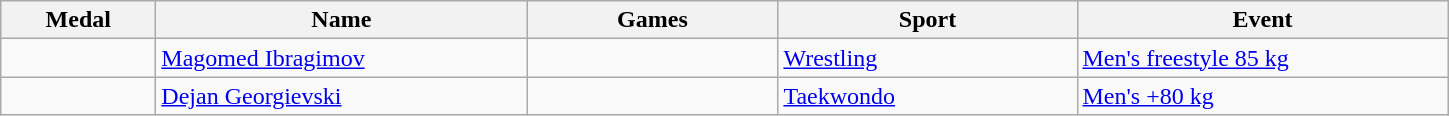<table class="wikitable sortable">
<tr>
<th style="width:6em">Medal</th>
<th style="width:15em">Name</th>
<th style="width:10em">Games</th>
<th style="width:12em">Sport</th>
<th style="width:15em">Event</th>
</tr>
<tr>
<td></td>
<td><a href='#'>Magomed Ibragimov</a></td>
<td></td>
<td> <a href='#'>Wrestling</a></td>
<td><a href='#'>Men's freestyle 85 kg</a></td>
</tr>
<tr>
<td></td>
<td><a href='#'>Dejan Georgievski</a></td>
<td></td>
<td> <a href='#'>Taekwondo</a></td>
<td><a href='#'>Men's +80 kg</a></td>
</tr>
</table>
